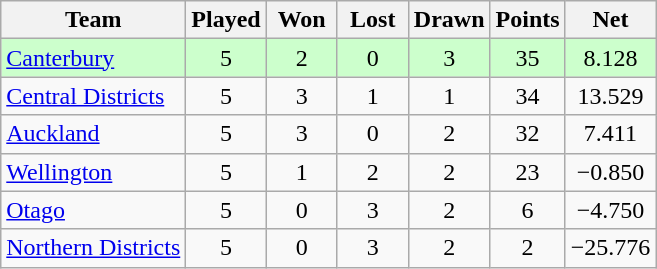<table class="wikitable" style="text-align:center;">
<tr>
<th>Team</th>
<th style="width:40px;">Played</th>
<th style="width:40px;">Won</th>
<th style="width:40px;">Lost</th>
<th style="width:40px;">Drawn</th>
<th style="width:40px;">Points</th>
<th style="width:40px;">Net </th>
</tr>
<tr style="background:#cfc">
<td style="text-align:left;"><a href='#'>Canterbury</a></td>
<td>5</td>
<td>2</td>
<td>0</td>
<td>3</td>
<td>35</td>
<td>8.128</td>
</tr>
<tr>
<td style="text-align:left;"><a href='#'>Central Districts</a></td>
<td>5</td>
<td>3</td>
<td>1</td>
<td>1</td>
<td>34</td>
<td>13.529</td>
</tr>
<tr>
<td style="text-align:left;"><a href='#'>Auckland</a></td>
<td>5</td>
<td>3</td>
<td>0</td>
<td>2</td>
<td>32</td>
<td>7.411</td>
</tr>
<tr>
<td style="text-align:left;"><a href='#'>Wellington</a></td>
<td>5</td>
<td>1</td>
<td>2</td>
<td>2</td>
<td>23</td>
<td>−0.850</td>
</tr>
<tr>
<td style="text-align:left;"><a href='#'>Otago</a></td>
<td>5</td>
<td>0</td>
<td>3</td>
<td>2</td>
<td>6</td>
<td>−4.750</td>
</tr>
<tr>
<td style="text-align:left;"><a href='#'>Northern Districts</a></td>
<td>5</td>
<td>0</td>
<td>3</td>
<td>2</td>
<td>2</td>
<td>−25.776</td>
</tr>
</table>
